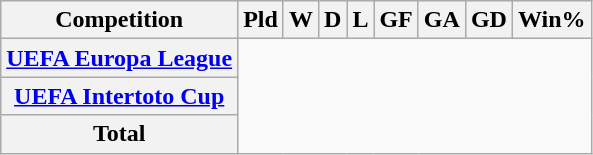<table class="wikitable unsortable plainrowheaders" style="text-align:center">
<tr>
<th scope="col">Competition</th>
<th scope="col">Pld</th>
<th scope="col">W</th>
<th scope="col">D</th>
<th scope="col">L</th>
<th scope="col">GF</th>
<th scope="col">GA</th>
<th scope="col">GD</th>
<th scope="col">Win%</th>
</tr>
<tr>
<th scope="row" align=left><a href='#'>UEFA Europa League</a><br></th>
</tr>
<tr>
<th scope="row" align=left><a href='#'>UEFA Intertoto Cup</a><br></th>
</tr>
<tr>
<th>Total<br></th>
</tr>
</table>
